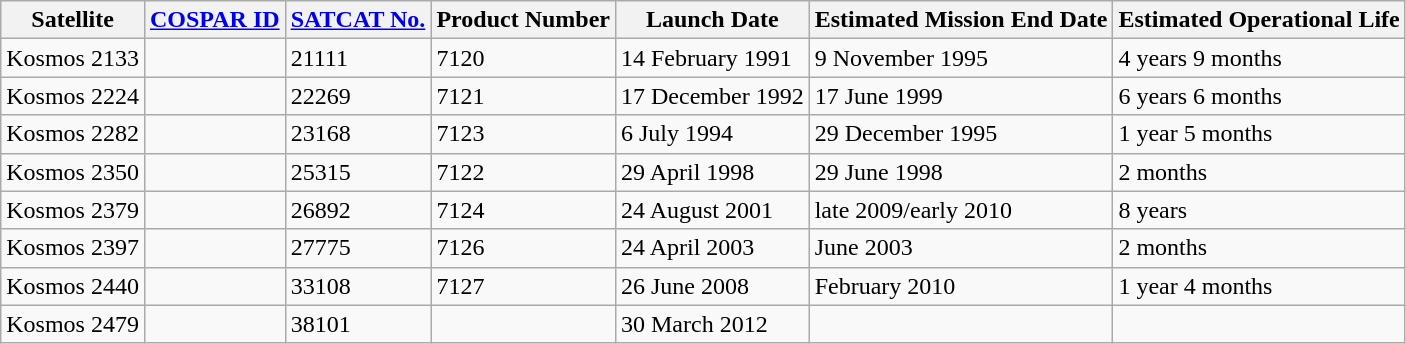<table class="wikitable">
<tr align=center>
<th>Satellite</th>
<th><a href='#'>COSPAR ID</a></th>
<th><a href='#'>SATCAT No.</a></th>
<th>Product Number</th>
<th>Launch Date</th>
<th>Estimated Mission End Date</th>
<th>Estimated Operational Life</th>
</tr>
<tr>
<td>Kosmos 2133</td>
<td></td>
<td>21111</td>
<td>7120</td>
<td>14 February 1991</td>
<td>9 November 1995 </td>
<td>4 years 9 months</td>
</tr>
<tr>
<td>Kosmos 2224</td>
<td></td>
<td>22269</td>
<td>7121</td>
<td>17 December 1992</td>
<td>17 June 1999 </td>
<td>6 years 6 months</td>
</tr>
<tr>
<td>Kosmos 2282</td>
<td></td>
<td>23168</td>
<td>7123</td>
<td>6 July 1994</td>
<td>29 December 1995 </td>
<td>1 year 5 months</td>
</tr>
<tr>
<td>Kosmos 2350</td>
<td></td>
<td>25315</td>
<td>7122</td>
<td>29 April 1998</td>
<td>29 June 1998 </td>
<td>2 months</td>
</tr>
<tr>
<td>Kosmos 2379</td>
<td></td>
<td>26892</td>
<td>7124</td>
<td>24 August 2001</td>
<td>late 2009/early 2010 </td>
<td>8 years</td>
</tr>
<tr>
<td>Kosmos 2397</td>
<td></td>
<td>27775</td>
<td>7126</td>
<td>24 April 2003</td>
<td>June 2003 </td>
<td>2 months</td>
</tr>
<tr>
<td>Kosmos 2440</td>
<td></td>
<td>33108</td>
<td>7127</td>
<td>26 June 2008</td>
<td>February 2010 </td>
<td>1 year 4 months</td>
</tr>
<tr>
<td>Kosmos 2479</td>
<td></td>
<td>38101</td>
<td></td>
<td>30 March 2012</td>
<td></td>
</tr>
</table>
